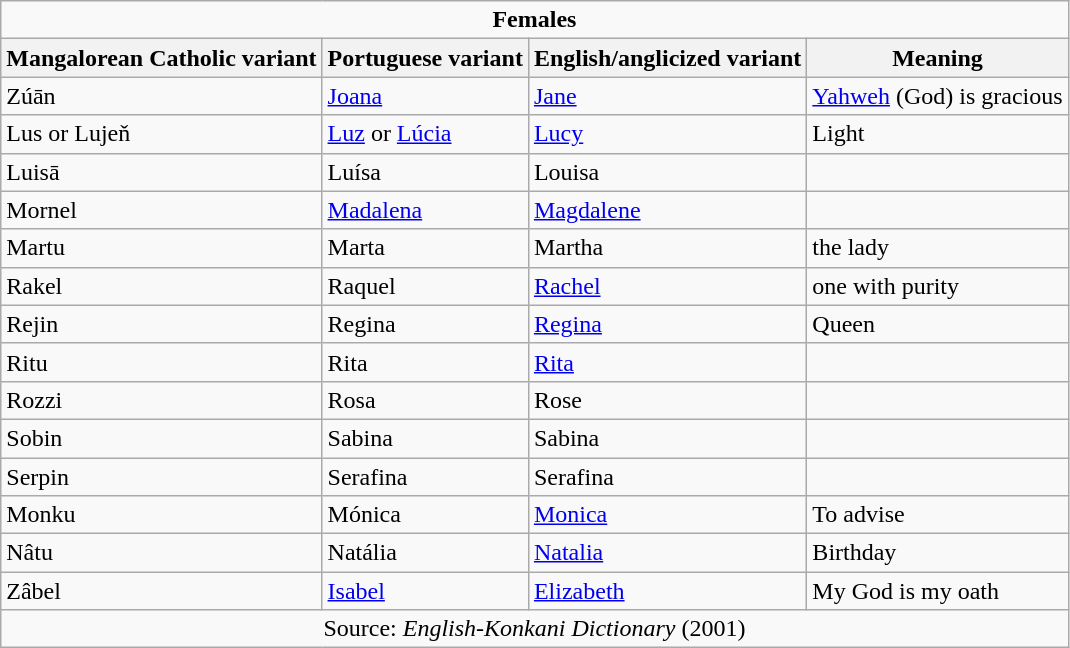<table class="wikitable">
<tr>
<td colspan=5 align="center"><strong>Females</strong></td>
</tr>
<tr>
<th>Mangalorean Catholic variant</th>
<th>Portuguese variant</th>
<th>English/anglicized variant</th>
<th>Meaning</th>
</tr>
<tr>
<td>Zúān</td>
<td><a href='#'>Joana</a></td>
<td><a href='#'>Jane</a></td>
<td><a href='#'>Yahweh</a> (God) is gracious</td>
</tr>
<tr>
<td>Lus or Lujeň</td>
<td><a href='#'>Luz</a> or <a href='#'>Lúcia</a></td>
<td><a href='#'>Lucy</a></td>
<td>Light</td>
</tr>
<tr>
<td>Luisā</td>
<td>Luísa</td>
<td>Louisa</td>
<td></td>
</tr>
<tr>
<td>Mornel</td>
<td><a href='#'>Madalena</a></td>
<td><a href='#'>Magdalene</a></td>
<td></td>
</tr>
<tr>
<td>Martu</td>
<td>Marta</td>
<td>Martha</td>
<td>the lady</td>
</tr>
<tr>
<td>Rakel</td>
<td>Raquel</td>
<td><a href='#'>Rachel</a></td>
<td>one with purity</td>
</tr>
<tr>
<td>Rejin</td>
<td>Regina</td>
<td><a href='#'>Regina</a></td>
<td>Queen</td>
</tr>
<tr>
<td>Ritu</td>
<td>Rita</td>
<td><a href='#'>Rita</a></td>
<td></td>
</tr>
<tr>
<td>Rozzi</td>
<td>Rosa</td>
<td>Rose</td>
<td></td>
</tr>
<tr>
<td>Sobin</td>
<td>Sabina</td>
<td>Sabina</td>
<td></td>
</tr>
<tr>
<td>Serpin</td>
<td>Serafina</td>
<td>Serafina</td>
<td></td>
</tr>
<tr>
<td>Monku</td>
<td>Mónica</td>
<td><a href='#'>Monica</a></td>
<td>To advise</td>
</tr>
<tr>
<td>Nâtu</td>
<td>Natália</td>
<td><a href='#'>Natalia</a></td>
<td>Birthday</td>
</tr>
<tr>
<td>Zâbel</td>
<td><a href='#'>Isabel</a></td>
<td><a href='#'>Elizabeth</a></td>
<td>My God is my oath</td>
</tr>
<tr>
<td colspan=5 align="center">Source: <em>English-Konkani Dictionary</em> (2001)</td>
</tr>
</table>
